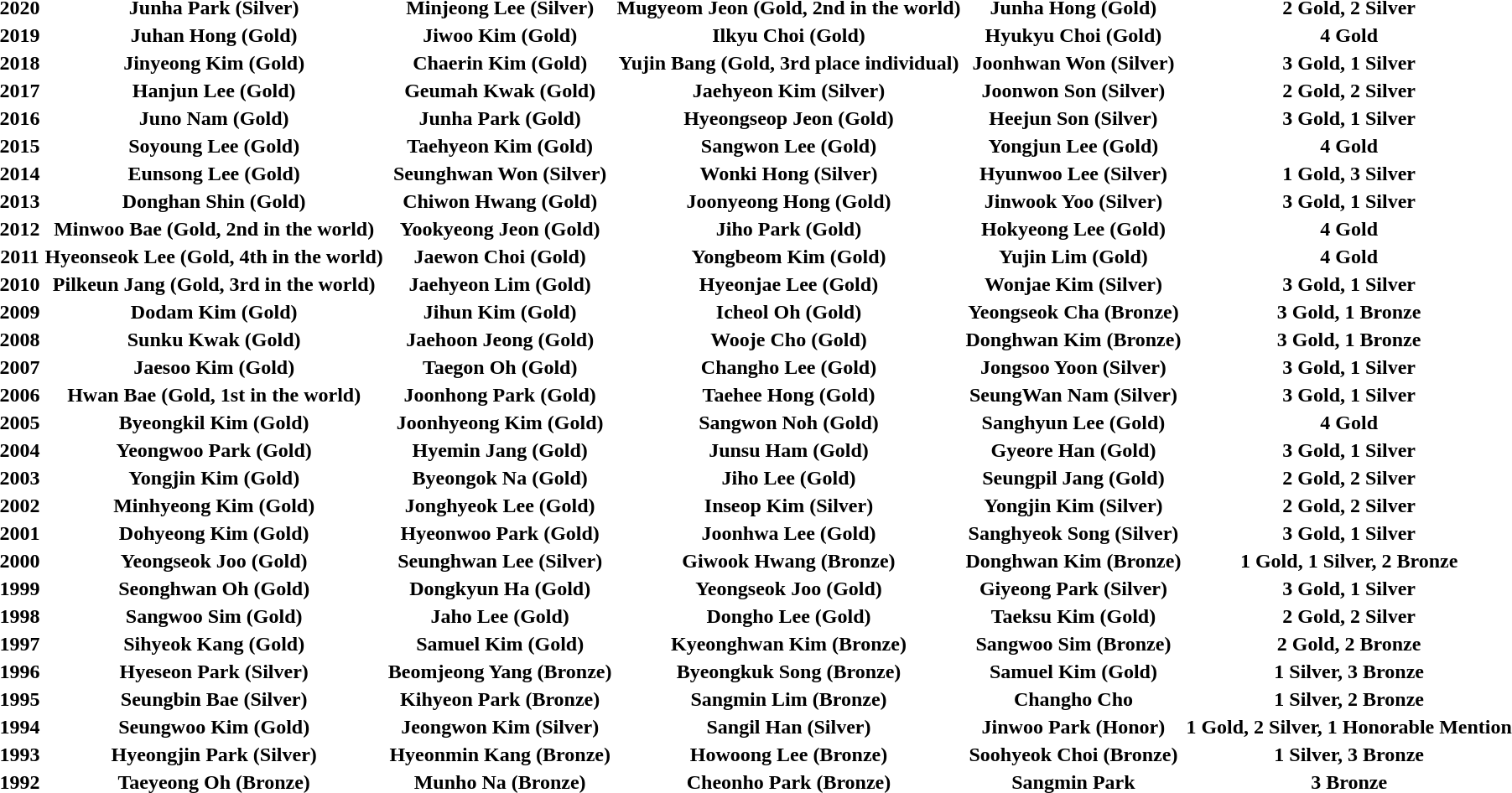<table>
<tr>
<th>2020</th>
<th>Junha Park (Silver)</th>
<th>Minjeong Lee (Silver)</th>
<th>Mugyeom Jeon (Gold, 2nd in the world)</th>
<th>Junha Hong (Gold)</th>
<th>2 Gold, 2 Silver</th>
</tr>
<tr>
<th>2019</th>
<th>Juhan Hong (Gold)</th>
<th>Jiwoo Kim (Gold)</th>
<th>Ilkyu Choi (Gold)</th>
<th>Hyukyu Choi (Gold)</th>
<th>4 Gold</th>
</tr>
<tr>
<th>2018</th>
<th>Jinyeong Kim (Gold)</th>
<th>Chaerin Kim (Gold)</th>
<th>Yujin Bang (Gold, 3rd place individual)</th>
<th>Joonhwan Won (Silver)</th>
<th>3 Gold, 1 Silver</th>
</tr>
<tr>
<th>2017</th>
<th>Hanjun Lee (Gold)</th>
<th>Geumah Kwak (Gold)</th>
<th>Jaehyeon Kim (Silver)</th>
<th>Joonwon Son (Silver)</th>
<th>2 Gold, 2 Silver</th>
</tr>
<tr>
<th>2016</th>
<th>Juno Nam (Gold)</th>
<th>Junha Park (Gold)</th>
<th>Hyeongseop Jeon (Gold)</th>
<th>Heejun Son (Silver)</th>
<th>3 Gold, 1 Silver</th>
</tr>
<tr>
<th>2015</th>
<th>Soyoung Lee (Gold)</th>
<th>Taehyeon Kim (Gold)</th>
<th>Sangwon Lee (Gold)</th>
<th>Yongjun Lee (Gold)</th>
<th>4 Gold</th>
</tr>
<tr>
<th>2014</th>
<th>Eunsong Lee (Gold)</th>
<th>Seunghwan Won (Silver)</th>
<th>Wonki Hong (Silver)</th>
<th>Hyunwoo Lee (Silver)</th>
<th>1 Gold, 3 Silver</th>
</tr>
<tr>
<th>2013</th>
<th>Donghan Shin (Gold)</th>
<th>Chiwon Hwang (Gold)</th>
<th>Joonyeong Hong (Gold)</th>
<th>Jinwook Yoo (Silver)</th>
<th>3 Gold, 1 Silver</th>
</tr>
<tr>
<th>2012</th>
<th>Minwoo Bae (Gold, 2nd in the world)</th>
<th>Yookyeong Jeon (Gold)</th>
<th>Jiho Park (Gold)</th>
<th>Hokyeong Lee (Gold)</th>
<th>4 Gold</th>
</tr>
<tr>
<th>2011</th>
<th>Hyeonseok Lee (Gold, 4th in the world)</th>
<th>Jaewon Choi (Gold)</th>
<th>Yongbeom Kim (Gold)</th>
<th>Yujin Lim (Gold)</th>
<th>4 Gold</th>
</tr>
<tr>
<th>2010</th>
<th>Pilkeun Jang (Gold, 3rd in the world)</th>
<th>Jaehyeon Lim (Gold)</th>
<th>Hyeonjae Lee (Gold)</th>
<th>Wonjae Kim (Silver)</th>
<th>3 Gold, 1 Silver</th>
</tr>
<tr>
<th>2009</th>
<th>Dodam Kim (Gold)</th>
<th>Jihun Kim (Gold)</th>
<th>Icheol Oh (Gold)</th>
<th>Yeongseok Cha (Bronze)</th>
<th>3 Gold, 1 Bronze</th>
</tr>
<tr>
<th>2008</th>
<th>Sunku Kwak (Gold)</th>
<th>Jaehoon Jeong (Gold)</th>
<th>Wooje Cho (Gold)</th>
<th>Donghwan Kim (Bronze)</th>
<th>3 Gold, 1 Bronze</th>
</tr>
<tr>
<th>2007</th>
<th>Jaesoo Kim (Gold)</th>
<th>Taegon Oh (Gold)</th>
<th>Changho Lee (Gold)</th>
<th>Jongsoo Yoon (Silver)</th>
<th>3 Gold, 1 Silver</th>
</tr>
<tr>
<th>2006</th>
<th>Hwan Bae (Gold, 1st in the world)</th>
<th>Joonhong Park (Gold)</th>
<th>Taehee Hong (Gold)</th>
<th>SeungWan Nam (Silver)</th>
<th>3 Gold, 1 Silver</th>
</tr>
<tr>
<th>2005</th>
<th>Byeongkil Kim (Gold)</th>
<th>Joonhyeong Kim (Gold)</th>
<th>Sangwon Noh (Gold)</th>
<th>Sanghyun Lee (Gold)</th>
<th>4 Gold</th>
</tr>
<tr>
<th>2004</th>
<th>Yeongwoo Park (Gold)</th>
<th>Hyemin Jang (Gold)</th>
<th>Junsu Ham (Gold)</th>
<th>Gyeore Han (Gold)</th>
<th>3 Gold, 1 Silver</th>
</tr>
<tr>
<th>2003</th>
<th>Yongjin Kim (Gold)</th>
<th>Byeongok Na (Gold)</th>
<th>Jiho Lee (Gold)</th>
<th>Seungpil Jang (Gold)</th>
<th>2 Gold, 2 Silver</th>
</tr>
<tr>
<th>2002</th>
<th>Minhyeong Kim (Gold)</th>
<th>Jonghyeok Lee (Gold)</th>
<th>Inseop Kim (Silver)</th>
<th>Yongjin Kim (Silver)</th>
<th>2 Gold, 2 Silver</th>
</tr>
<tr>
<th>2001</th>
<th>Dohyeong Kim (Gold)</th>
<th>Hyeonwoo Park (Gold)</th>
<th>Joonhwa Lee (Gold)</th>
<th>Sanghyeok Song (Silver)</th>
<th>3 Gold, 1 Silver</th>
</tr>
<tr>
<th>2000</th>
<th>Yeongseok Joo (Gold)</th>
<th>Seunghwan Lee (Silver)</th>
<th>Giwook Hwang (Bronze)</th>
<th>Donghwan Kim (Bronze)</th>
<th>1 Gold, 1 Silver, 2 Bronze</th>
</tr>
<tr>
<th>1999</th>
<th>Seonghwan Oh (Gold)</th>
<th>Dongkyun Ha (Gold)</th>
<th>Yeongseok Joo (Gold)</th>
<th>Giyeong Park (Silver)</th>
<th>3 Gold, 1 Silver</th>
</tr>
<tr>
<th>1998</th>
<th>Sangwoo Sim (Gold)</th>
<th>Jaho Lee (Gold)</th>
<th>Dongho Lee (Gold)</th>
<th>Taeksu Kim (Gold)</th>
<th>2 Gold, 2 Silver</th>
</tr>
<tr>
<th>1997</th>
<th>Sihyeok Kang (Gold)</th>
<th>Samuel Kim (Gold)</th>
<th>Kyeonghwan Kim (Bronze)</th>
<th>Sangwoo Sim (Bronze)</th>
<th>2 Gold, 2 Bronze</th>
</tr>
<tr>
<th>1996</th>
<th>Hyeseon Park (Silver)</th>
<th>Beomjeong Yang (Bronze)</th>
<th>Byeongkuk Song (Bronze)</th>
<th>Samuel Kim (Gold)</th>
<th>1 Silver, 3 Bronze</th>
</tr>
<tr>
<th>1995</th>
<th>Seungbin Bae (Silver)</th>
<th>Kihyeon Park (Bronze)</th>
<th>Sangmin Lim (Bronze)</th>
<th>Changho Cho</th>
<th>1 Silver, 2 Bronze</th>
</tr>
<tr>
<th>1994</th>
<th>Seungwoo Kim (Gold)</th>
<th>Jeongwon Kim (Silver)</th>
<th>Sangil Han (Silver)</th>
<th>Jinwoo Park (Honor)</th>
<th>1 Gold, 2 Silver, 1 Honorable Mention</th>
</tr>
<tr>
<th>1993</th>
<th>Hyeongjin Park (Silver)</th>
<th>Hyeonmin Kang (Bronze)</th>
<th>Howoong Lee (Bronze)</th>
<th>Soohyeok Choi (Bronze)</th>
<th>1 Silver, 3 Bronze</th>
</tr>
<tr>
<th>1992</th>
<th>Taeyeong Oh (Bronze)</th>
<th>Munho Na (Bronze)</th>
<th>Cheonho Park (Bronze)</th>
<th>Sangmin Park</th>
<th>3 Bronze</th>
</tr>
</table>
